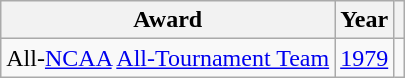<table class="wikitable">
<tr>
<th>Award</th>
<th>Year</th>
<th></th>
</tr>
<tr>
<td>All-<a href='#'>NCAA</a> <a href='#'>All-Tournament Team</a></td>
<td><a href='#'>1979</a></td>
<td></td>
</tr>
</table>
